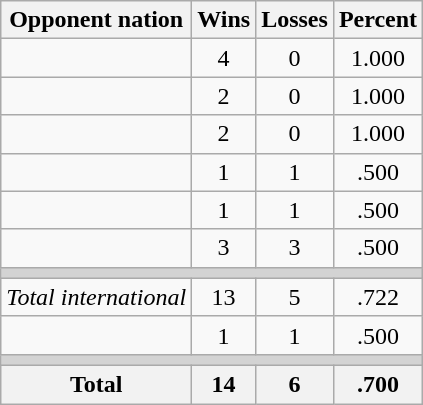<table class=wikitable>
<tr>
<th>Opponent nation</th>
<th>Wins</th>
<th>Losses</th>
<th>Percent</th>
</tr>
<tr align=center>
<td align=left></td>
<td>4</td>
<td>0</td>
<td>1.000</td>
</tr>
<tr align=center>
<td align=left></td>
<td>2</td>
<td>0</td>
<td>1.000</td>
</tr>
<tr align=center>
<td align=left></td>
<td>2</td>
<td>0</td>
<td>1.000</td>
</tr>
<tr align=center>
<td align=left></td>
<td>1</td>
<td>1</td>
<td>.500</td>
</tr>
<tr align=center>
<td align=left></td>
<td>1</td>
<td>1</td>
<td>.500</td>
</tr>
<tr align=center>
<td align=left></td>
<td>3</td>
<td>3</td>
<td>.500</td>
</tr>
<tr>
<td colspan=4 bgcolor=lightgray></td>
</tr>
<tr align=center>
<td align=left><em>Total international</em></td>
<td>13</td>
<td>5</td>
<td>.722</td>
</tr>
<tr align=center>
<td align=left></td>
<td>1</td>
<td>1</td>
<td>.500</td>
</tr>
<tr>
<td colspan=4 bgcolor=lightgray></td>
</tr>
<tr>
<th>Total</th>
<th>14</th>
<th>6</th>
<th>.700</th>
</tr>
</table>
